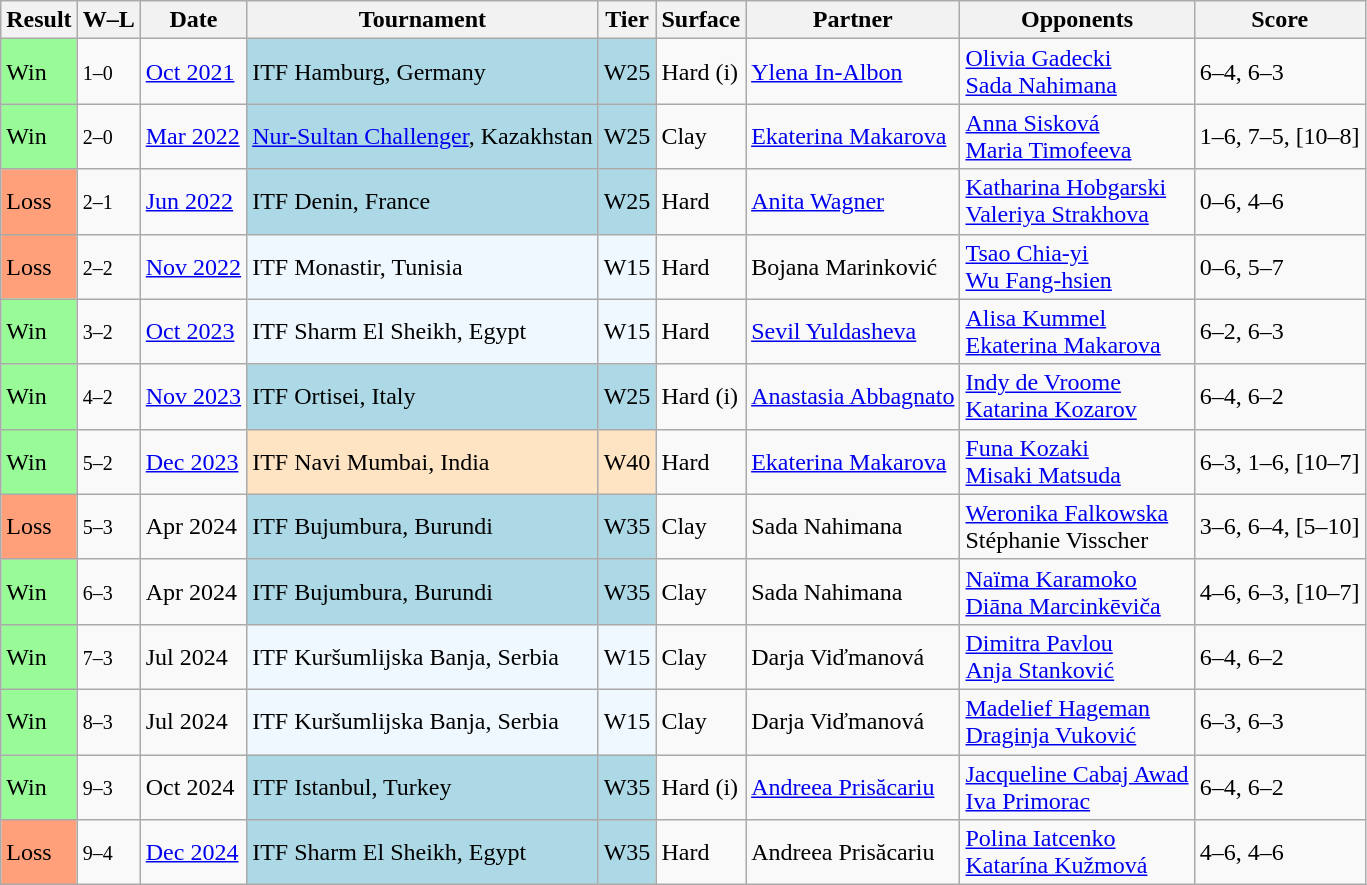<table class="sortable wikitable">
<tr>
<th>Result</th>
<th class=unsortable>W–L</th>
<th>Date</th>
<th>Tournament</th>
<th>Tier</th>
<th>Surface</th>
<th>Partner</th>
<th>Opponents</th>
<th class=unsortable>Score</th>
</tr>
<tr>
<td style=background:#98fb98;>Win</td>
<td><small>1–0</small></td>
<td><a href='#'>Oct 2021</a></td>
<td style=background:lightblue;>ITF Hamburg, Germany</td>
<td style=background:lightblue;>W25</td>
<td>Hard (i)</td>
<td> <a href='#'>Ylena In-Albon</a></td>
<td> <a href='#'>Olivia Gadecki</a> <br>  <a href='#'>Sada Nahimana</a></td>
<td>6–4, 6–3</td>
</tr>
<tr>
<td style=background:#98fb98;>Win</td>
<td><small>2–0</small></td>
<td><a href='#'>Mar 2022</a></td>
<td style=background:lightblue;><a href='#'>Nur-Sultan Challenger</a>, Kazakhstan</td>
<td style=background:lightblue;>W25</td>
<td>Clay</td>
<td> <a href='#'>Ekaterina Makarova</a></td>
<td> <a href='#'>Anna Sisková</a> <br>  <a href='#'>Maria Timofeeva</a></td>
<td>1–6, 7–5, [10–8]</td>
</tr>
<tr>
<td bgcolor=FFA07A>Loss</td>
<td><small>2–1</small></td>
<td><a href='#'>Jun 2022</a></td>
<td style=background:lightblue;>ITF Denin, France</td>
<td style=background:lightblue;>W25</td>
<td>Hard</td>
<td> <a href='#'>Anita Wagner</a></td>
<td> <a href='#'>Katharina Hobgarski</a> <br>  <a href='#'>Valeriya Strakhova</a></td>
<td>0–6, 4–6</td>
</tr>
<tr>
<td bgcolor=FFA07A>Loss</td>
<td><small>2–2</small></td>
<td><a href='#'>Nov 2022</a></td>
<td style=background:#f0f8ff;>ITF Monastir, Tunisia</td>
<td style=background:#f0f8ff;>W15</td>
<td>Hard</td>
<td> Bojana Marinković</td>
<td> <a href='#'>Tsao Chia-yi</a> <br>  <a href='#'>Wu Fang-hsien</a></td>
<td>0–6, 5–7</td>
</tr>
<tr>
<td style=background:#98fb98;>Win</td>
<td><small>3–2</small></td>
<td><a href='#'>Oct 2023</a></td>
<td style=background:#f0f8ff;>ITF Sharm El Sheikh, Egypt</td>
<td style=background:#f0f8ff;>W15</td>
<td>Hard</td>
<td> <a href='#'>Sevil Yuldasheva</a></td>
<td> <a href='#'>Alisa Kummel</a> <br>  <a href='#'>Ekaterina Makarova</a></td>
<td>6–2, 6–3</td>
</tr>
<tr>
<td style=background:#98fb98;>Win</td>
<td><small>4–2</small></td>
<td><a href='#'>Nov 2023</a></td>
<td style=background:lightblue;>ITF Ortisei, Italy</td>
<td style=background:lightblue;>W25</td>
<td>Hard (i)</td>
<td> <a href='#'>Anastasia Abbagnato</a></td>
<td> <a href='#'>Indy de Vroome</a> <br>  <a href='#'>Katarina Kozarov</a></td>
<td>6–4, 6–2</td>
</tr>
<tr>
<td style=background:#98fb98;>Win</td>
<td><small>5–2</small></td>
<td><a href='#'>Dec 2023</a></td>
<td style="background:#ffe4c4;">ITF Navi Mumbai, India</td>
<td style="background:#ffe4c4;">W40</td>
<td>Hard</td>
<td> <a href='#'>Ekaterina Makarova</a></td>
<td> <a href='#'>Funa Kozaki</a> <br>  <a href='#'>Misaki Matsuda</a></td>
<td>6–3, 1–6, [10–7]</td>
</tr>
<tr>
<td bgcolor=FFA07A>Loss</td>
<td><small>5–3</small></td>
<td>Apr 2024</td>
<td style="background:lightblue;">ITF Bujumbura, Burundi</td>
<td style="background:lightblue;">W35</td>
<td>Clay</td>
<td> Sada Nahimana</td>
<td> <a href='#'>Weronika Falkowska</a> <br>  Stéphanie Visscher</td>
<td>3–6, 6–4, [5–10]</td>
</tr>
<tr>
<td style=background:#98fb98;>Win</td>
<td><small>6–3</small></td>
<td>Apr 2024</td>
<td style="background:lightblue;">ITF Bujumbura, Burundi</td>
<td style="background:lightblue;">W35</td>
<td>Clay</td>
<td> Sada Nahimana</td>
<td> <a href='#'>Naïma Karamoko</a> <br>  <a href='#'>Diāna Marcinkēviča</a></td>
<td>4–6, 6–3, [10–7]</td>
</tr>
<tr>
<td style="background:#98fb98;">Win</td>
<td><small>7–3</small></td>
<td>Jul 2024</td>
<td style="background:#f0f8ff;">ITF Kuršumlijska Banja, Serbia</td>
<td style="background:#f0f8ff;">W15</td>
<td>Clay</td>
<td> Darja Viďmanová</td>
<td> <a href='#'>Dimitra Pavlou</a> <br>  <a href='#'>Anja Stanković</a></td>
<td>6–4, 6–2</td>
</tr>
<tr>
<td style="background:#98fb98;">Win</td>
<td><small>8–3</small></td>
<td>Jul 2024</td>
<td style="background:#f0f8ff;">ITF Kuršumlijska Banja, Serbia</td>
<td style="background:#f0f8ff;">W15</td>
<td>Clay</td>
<td> Darja Viďmanová</td>
<td> <a href='#'>Madelief Hageman</a> <br>  <a href='#'>Draginja Vuković</a></td>
<td>6–3, 6–3</td>
</tr>
<tr>
<td style="background:#98fb98;">Win</td>
<td><small>9–3</small></td>
<td>Oct 2024</td>
<td style="background:lightblue;">ITF Istanbul, Turkey</td>
<td style="background:lightblue;">W35</td>
<td>Hard (i)</td>
<td> <a href='#'>Andreea Prisăcariu</a></td>
<td> <a href='#'>Jacqueline Cabaj Awad</a> <br> <a href='#'>Iva Primorac</a></td>
<td>6–4, 6–2</td>
</tr>
<tr>
<td style="background:#FFA07A;">Loss</td>
<td><small>9–4</small></td>
<td><a href='#'>Dec 2024</a></td>
<td style="background:lightblue;">ITF Sharm El Sheikh, Egypt</td>
<td style="background:lightblue;">W35</td>
<td>Hard</td>
<td> Andreea Prisăcariu</td>
<td> <a href='#'>Polina Iatcenko</a> <br> <a href='#'>Katarína Kužmová</a></td>
<td>4–6, 4–6</td>
</tr>
</table>
